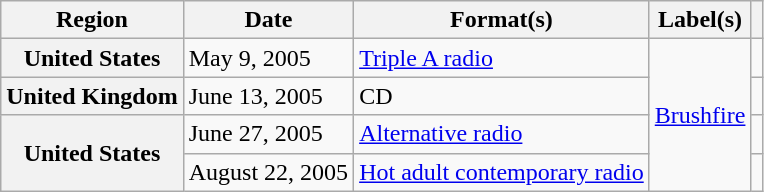<table class="wikitable plainrowheaders" style="text-align:left">
<tr>
<th scope="col">Region</th>
<th scope="col">Date</th>
<th scope="col">Format(s)</th>
<th scope="col">Label(s)</th>
<th scope="col"></th>
</tr>
<tr>
<th scope="row">United States</th>
<td>May 9, 2005</td>
<td><a href='#'>Triple A radio</a></td>
<td rowspan="4"><a href='#'>Brushfire</a></td>
<td></td>
</tr>
<tr>
<th scope="row">United Kingdom</th>
<td>June 13, 2005</td>
<td>CD</td>
<td></td>
</tr>
<tr>
<th scope="row" rowspan="2">United States</th>
<td>June 27, 2005</td>
<td><a href='#'>Alternative radio</a></td>
<td></td>
</tr>
<tr>
<td>August 22, 2005</td>
<td><a href='#'>Hot adult contemporary radio</a></td>
<td></td>
</tr>
</table>
